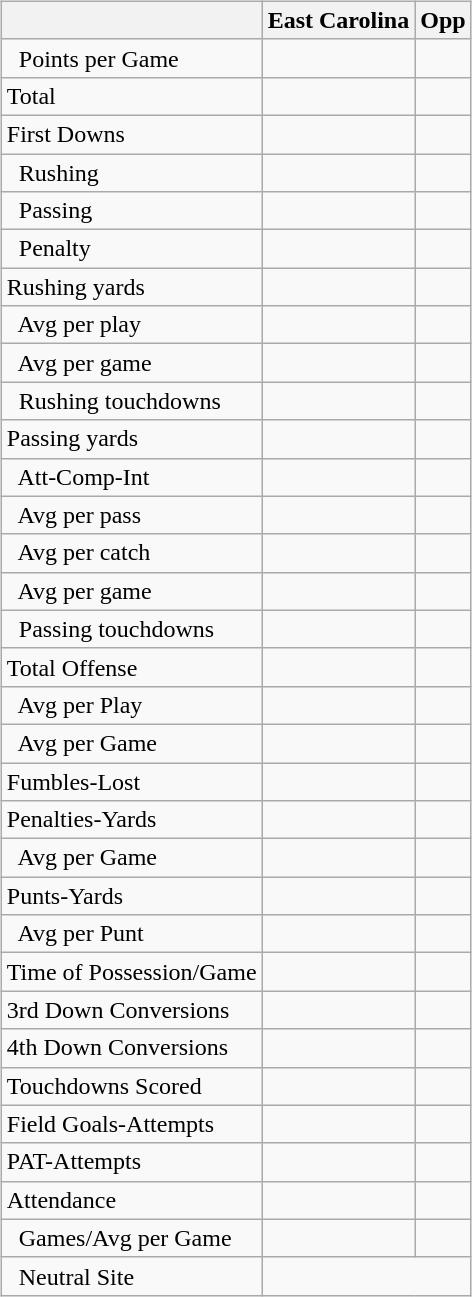<table ->
<tr>
<td valign="top"><br><table class="wikitable" style="white-space:nowrap;">
<tr>
<th></th>
<th>East Carolina</th>
<th>Opp</th>
</tr>
<tr>
<td>  Points per Game</td>
<td></td>
<td></td>
</tr>
<tr>
<td>Total</td>
<td></td>
<td></td>
</tr>
<tr>
<td>First Downs</td>
<td></td>
<td></td>
</tr>
<tr>
<td>  Rushing</td>
<td></td>
<td></td>
</tr>
<tr>
<td>  Passing</td>
<td></td>
<td></td>
</tr>
<tr>
<td>  Penalty</td>
<td></td>
<td></td>
</tr>
<tr>
<td>Rushing yards</td>
<td></td>
<td></td>
</tr>
<tr>
<td>  Avg per play</td>
<td></td>
<td></td>
</tr>
<tr>
<td>  Avg per game</td>
<td></td>
<td></td>
</tr>
<tr>
<td>  Rushing touchdowns</td>
<td></td>
<td></td>
</tr>
<tr>
<td>Passing yards</td>
<td></td>
<td></td>
</tr>
<tr>
<td>  Att-Comp-Int</td>
<td></td>
<td></td>
</tr>
<tr>
<td>  Avg per pass</td>
<td></td>
<td></td>
</tr>
<tr>
<td>  Avg per catch</td>
<td></td>
<td></td>
</tr>
<tr>
<td>  Avg per game</td>
<td></td>
<td></td>
</tr>
<tr>
<td>  Passing touchdowns</td>
<td></td>
<td></td>
</tr>
<tr>
<td>Total Offense</td>
<td></td>
<td></td>
</tr>
<tr>
<td>  Avg per Play</td>
<td></td>
<td></td>
</tr>
<tr>
<td>  Avg per Game</td>
<td></td>
<td></td>
</tr>
<tr>
<td>Fumbles-Lost</td>
<td></td>
<td></td>
</tr>
<tr>
<td>Penalties-Yards</td>
<td></td>
<td></td>
</tr>
<tr>
<td>  Avg per Game</td>
<td></td>
<td></td>
</tr>
<tr>
<td>Punts-Yards</td>
<td></td>
<td></td>
</tr>
<tr>
<td>  Avg per Punt</td>
<td></td>
<td></td>
</tr>
<tr>
<td>Time of Possession/Game</td>
<td></td>
<td></td>
</tr>
<tr>
<td>3rd Down Conversions</td>
<td></td>
<td></td>
</tr>
<tr>
<td>4th Down Conversions</td>
<td></td>
<td></td>
</tr>
<tr>
<td>Touchdowns Scored</td>
<td></td>
<td></td>
</tr>
<tr>
<td>Field Goals-Attempts</td>
<td></td>
<td></td>
</tr>
<tr>
<td>PAT-Attempts</td>
<td></td>
<td></td>
</tr>
<tr>
<td>Attendance</td>
<td></td>
<td></td>
</tr>
<tr>
<td>  Games/Avg per Game</td>
<td></td>
<td></td>
</tr>
<tr>
<td>  Neutral Site</td>
<td colspan="2" align="center"></td>
</tr>
</table>
</td>
</tr>
</table>
